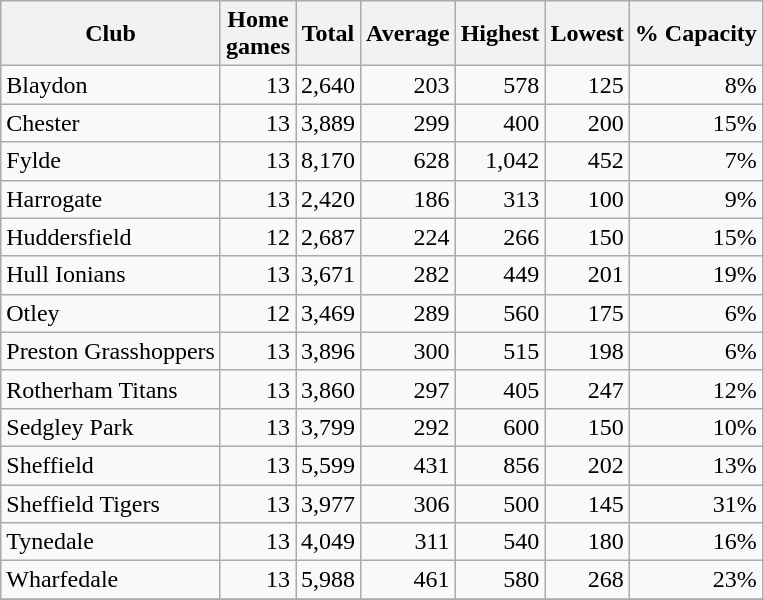<table class="wikitable sortable" style="text-align:right">
<tr>
<th>Club</th>
<th>Home<br>games</th>
<th>Total</th>
<th>Average</th>
<th>Highest</th>
<th>Lowest</th>
<th>% Capacity</th>
</tr>
<tr>
<td style="text-align:left">Blaydon</td>
<td>13</td>
<td>2,640</td>
<td>203</td>
<td>578</td>
<td>125</td>
<td>8%</td>
</tr>
<tr>
<td style="text-align:left">Chester</td>
<td>13</td>
<td>3,889</td>
<td>299</td>
<td>400</td>
<td>200</td>
<td>15%</td>
</tr>
<tr>
<td style="text-align:left">Fylde</td>
<td>13</td>
<td>8,170</td>
<td>628</td>
<td>1,042</td>
<td>452</td>
<td>7%</td>
</tr>
<tr>
<td style="text-align:left">Harrogate</td>
<td>13</td>
<td>2,420</td>
<td>186</td>
<td>313</td>
<td>100</td>
<td>9%</td>
</tr>
<tr>
<td style="text-align:left">Huddersfield</td>
<td>12</td>
<td>2,687</td>
<td>224</td>
<td>266</td>
<td>150</td>
<td>15%</td>
</tr>
<tr>
<td style="text-align:left">Hull Ionians</td>
<td>13</td>
<td>3,671</td>
<td>282</td>
<td>449</td>
<td>201</td>
<td>19%</td>
</tr>
<tr>
<td style="text-align:left">Otley</td>
<td>12</td>
<td>3,469</td>
<td>289</td>
<td>560</td>
<td>175</td>
<td>6%</td>
</tr>
<tr>
<td style="text-align:left">Preston Grasshoppers</td>
<td>13</td>
<td>3,896</td>
<td>300</td>
<td>515</td>
<td>198</td>
<td>6%</td>
</tr>
<tr>
<td style="text-align:left">Rotherham Titans</td>
<td>13</td>
<td>3,860</td>
<td>297</td>
<td>405</td>
<td>247</td>
<td>12%</td>
</tr>
<tr>
<td style="text-align:left">Sedgley Park</td>
<td>13</td>
<td>3,799</td>
<td>292</td>
<td>600</td>
<td>150</td>
<td>10%</td>
</tr>
<tr>
<td style="text-align:left">Sheffield</td>
<td>13</td>
<td>5,599</td>
<td>431</td>
<td>856</td>
<td>202</td>
<td>13%</td>
</tr>
<tr>
<td style="text-align:left">Sheffield Tigers</td>
<td>13</td>
<td>3,977</td>
<td>306</td>
<td>500</td>
<td>145</td>
<td>31%</td>
</tr>
<tr>
<td style="text-align:left">Tynedale</td>
<td>13</td>
<td>4,049</td>
<td>311</td>
<td>540</td>
<td>180</td>
<td>16%</td>
</tr>
<tr>
<td style="text-align:left">Wharfedale</td>
<td>13</td>
<td>5,988</td>
<td>461</td>
<td>580</td>
<td>268</td>
<td>23%</td>
</tr>
<tr>
</tr>
</table>
